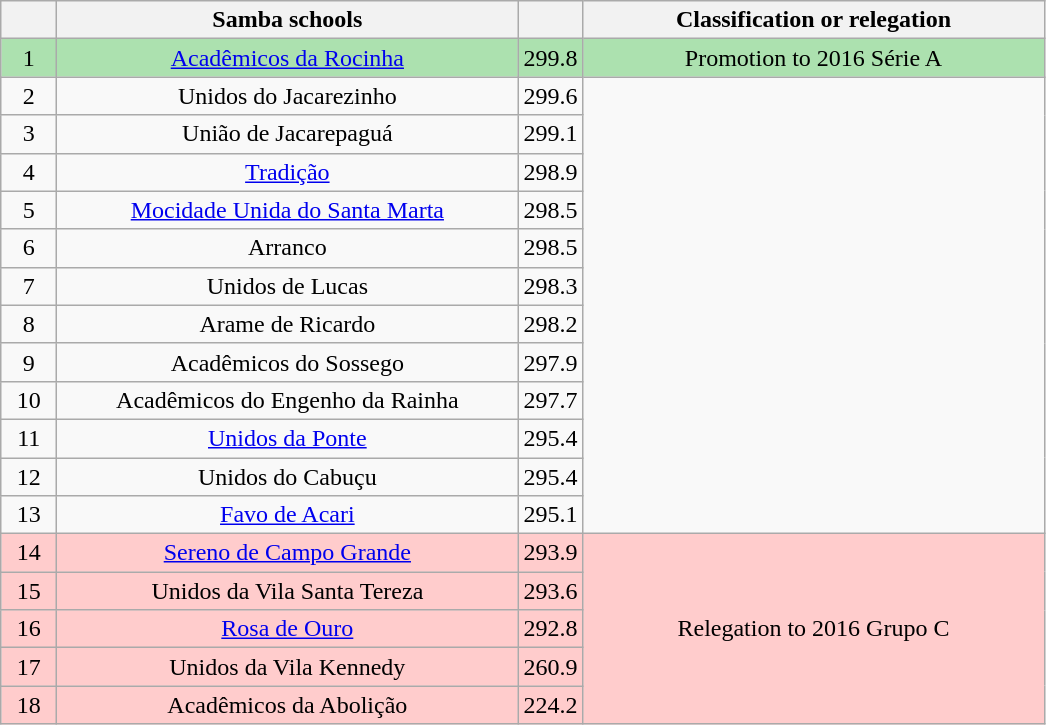<table class="wikitable">
<tr>
<th width="30"></th>
<th width="300">Samba schools</th>
<th width="20"></th>
<th width="300">Classification or relegation</th>
</tr>
<tr align="center">
<td bgcolor=ACE1AF>1</td>
<td bgcolor=ACE1AF><a href='#'>Acadêmicos da Rocinha</a></td>
<td bgcolor="ACE1AF">299.8</td>
<td bgcolor="ACE1AF"><span>Promotion to 2016 Série A</span></td>
</tr>
<tr align="center">
<td>2</td>
<td>Unidos do Jacarezinho</td>
<td>299.6</td>
<td rowspan="12"></td>
</tr>
<tr align="center">
<td>3</td>
<td>União de Jacarepaguá</td>
<td>299.1</td>
</tr>
<tr align="center">
<td>4</td>
<td><a href='#'>Tradição</a></td>
<td>298.9</td>
</tr>
<tr align="center">
<td>5</td>
<td><a href='#'>Mocidade Unida do Santa Marta</a></td>
<td>298.5</td>
</tr>
<tr align="center">
<td>6</td>
<td>Arranco</td>
<td>298.5</td>
</tr>
<tr align="center">
<td>7</td>
<td>Unidos de Lucas</td>
<td>298.3</td>
</tr>
<tr align="center">
<td>8</td>
<td>Arame de Ricardo</td>
<td>298.2</td>
</tr>
<tr align="center">
<td>9</td>
<td>Acadêmicos do Sossego</td>
<td>297.9</td>
</tr>
<tr align="center">
<td>10</td>
<td>Acadêmicos do Engenho da Rainha</td>
<td>297.7</td>
</tr>
<tr align="center">
<td>11</td>
<td><a href='#'>Unidos da Ponte</a></td>
<td>295.4</td>
</tr>
<tr align="center">
<td>12</td>
<td>Unidos do Cabuçu</td>
<td>295.4</td>
</tr>
<tr align="center">
<td>13</td>
<td><a href='#'>Favo de Acari</a></td>
<td>295.1</td>
</tr>
<tr align="center">
<td bgcolor=FFCCCC>14</td>
<td bgcolor=FFCCCC><a href='#'>Sereno de Campo Grande</a></td>
<td bgcolor="FFCCCC">293.9</td>
<td rowspan="5" bgcolor=FFCCCC><span>Relegation to 2016 Grupo C</span></td>
</tr>
<tr align="center">
<td bgcolor=FFCCCC>15</td>
<td bgcolor=FFCCCC>Unidos da Vila Santa Tereza</td>
<td bgcolor=FFCCCC>293.6</td>
</tr>
<tr align="center">
<td bgcolor=FFCCCC>16</td>
<td bgcolor=FFCCCC><a href='#'>Rosa de Ouro</a></td>
<td bgcolor="FFCCCC">292.8</td>
</tr>
<tr align="center">
<td bgcolor=FFCCCC>17</td>
<td bgcolor=FFCCCC>Unidos da Vila Kennedy</td>
<td bgcolor="FFCCCC">260.9</td>
</tr>
<tr align="center">
<td bgcolor=FFCCCC>18</td>
<td bgcolor=FFCCCC>Acadêmicos da Abolição</td>
<td bgcolor="FFCCCC">224.2</td>
</tr>
</table>
